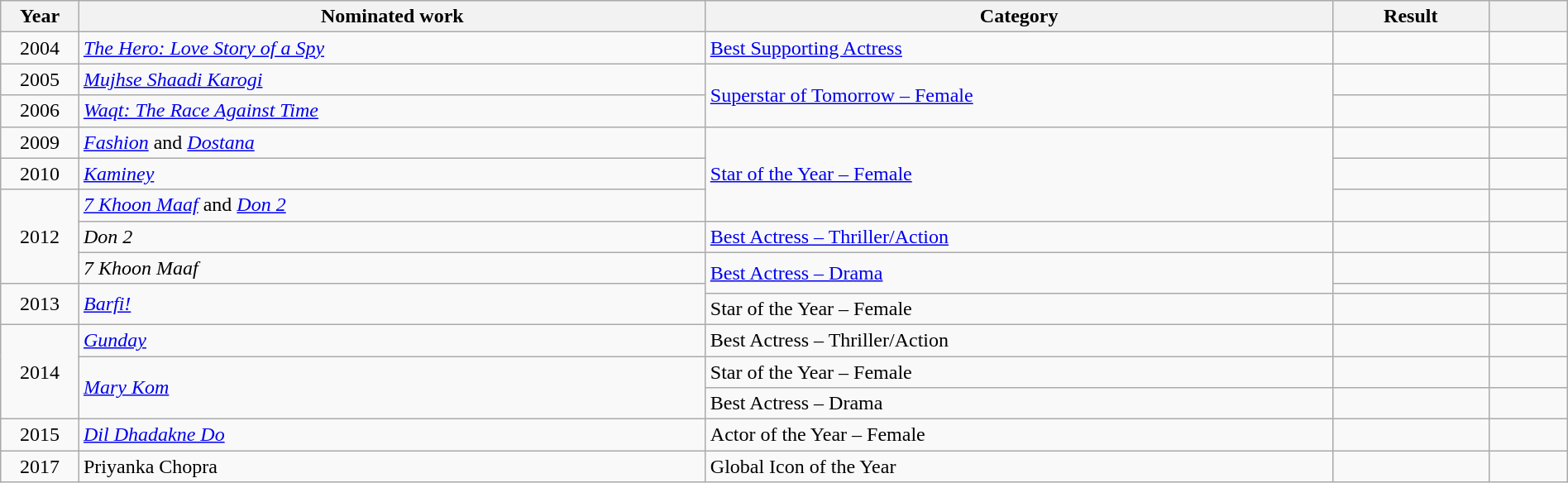<table class="wikitable sortable" width=100%>
<tr>
<th width=5%>Year</th>
<th width=40%>Nominated work</th>
<th width=40%>Category</th>
<th width=10%>Result</th>
<th width=5%></th>
</tr>
<tr>
<td style="text-align:center;">2004</td>
<td style="text-align:left;"><em><a href='#'>The Hero: Love Story of a Spy</a></em></td>
<td><a href='#'>Best Supporting Actress</a></td>
<td></td>
<td style="text-align:center;"></td>
</tr>
<tr>
<td style="text-align:center;">2005</td>
<td style="text-align:left;"><em><a href='#'>Mujhse Shaadi Karogi</a></em></td>
<td rowspan="2"><a href='#'>Superstar of Tomorrow – Female</a></td>
<td></td>
<td style="text-align:center;"></td>
</tr>
<tr>
<td style="text-align:center;">2006</td>
<td style="text-align:left;"><em><a href='#'>Waqt: The Race Against Time</a></em></td>
<td></td>
<td style="text-align:center;"></td>
</tr>
<tr>
<td style="text-align:center;">2009</td>
<td style="text-align:left;"><em><a href='#'>Fashion</a></em> and <em><a href='#'>Dostana</a></em></td>
<td rowspan="3"><a href='#'>Star of the Year – Female</a></td>
<td></td>
<td style="text-align:center;"></td>
</tr>
<tr>
<td style="text-align:center;">2010</td>
<td style="text-align:left;"><em><a href='#'>Kaminey</a></em></td>
<td></td>
<td style="text-align:center;"></td>
</tr>
<tr>
<td rowspan="3" style="text-align:center;">2012</td>
<td rowspan="1" style="text-align:left;"><em><a href='#'>7 Khoon Maaf</a></em> and <em><a href='#'>Don 2</a></em></td>
<td></td>
<td style="text-align:center;"></td>
</tr>
<tr>
<td style="text-align:left;"><em>Don 2</em></td>
<td><a href='#'>Best Actress – Thriller/Action</a></td>
<td></td>
<td style="text-align:center;"></td>
</tr>
<tr>
<td style="text-align:left;"><em>7 Khoon Maaf</em></td>
<td rowspan="2"><a href='#'>Best Actress – Drama</a></td>
<td></td>
<td style="text-align:center;"></td>
</tr>
<tr>
<td rowspan="2" style="text-align:center;">2013</td>
<td rowspan="2" style="text-align:left;"><em><a href='#'>Barfi!</a></em></td>
<td></td>
<td style="text-align:center;"></td>
</tr>
<tr>
<td>Star of the Year – Female</td>
<td></td>
<td style="text-align:center;"></td>
</tr>
<tr>
<td rowspan="3" style="text-align:center;">2014</td>
<td style="text-align:left;"><em><a href='#'>Gunday</a></em></td>
<td>Best Actress – Thriller/Action</td>
<td></td>
<td style="text-align:center;"></td>
</tr>
<tr>
<td rowspan="2" style="text-align:left;"><em><a href='#'>Mary Kom</a></em></td>
<td>Star of the Year – Female</td>
<td></td>
<td style="text-align:center;"></td>
</tr>
<tr>
<td>Best Actress – Drama</td>
<td></td>
<td style="text-align:center;"></td>
</tr>
<tr>
<td style="text-align:center;">2015</td>
<td style="text-align:left;"><em><a href='#'>Dil Dhadakne Do</a></em></td>
<td>Actor of the Year – Female</td>
<td></td>
<td style="text-align:center;"></td>
</tr>
<tr>
<td style="text-align:center;">2017</td>
<td style="text-align:left;">Priyanka Chopra</td>
<td>Global Icon of the Year</td>
<td></td>
<td style="text-align:center;"></td>
</tr>
</table>
